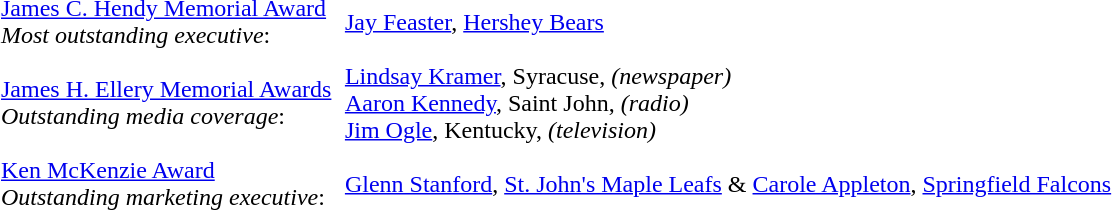<table cellpadding="3" cellspacing="3">
<tr>
<td><a href='#'>James C. Hendy Memorial Award</a><br><em>Most outstanding executive</em>:</td>
<td><a href='#'>Jay Feaster</a>, <a href='#'>Hershey Bears</a></td>
</tr>
<tr>
<td><a href='#'>James H. Ellery Memorial Awards</a> <br><em>Outstanding media coverage</em>:</td>
<td><a href='#'>Lindsay Kramer</a>, Syracuse, <em>(newspaper)</em><br><a href='#'>Aaron Kennedy</a>, Saint John, <em>(radio)</em><br><a href='#'>Jim Ogle</a>, Kentucky, <em>(television)</em></td>
</tr>
<tr>
<td><a href='#'>Ken McKenzie Award</a><br><em>Outstanding marketing executive</em>:</td>
<td><a href='#'>Glenn Stanford</a>, <a href='#'>St. John's Maple Leafs</a> & <a href='#'>Carole Appleton</a>, <a href='#'>Springfield Falcons</a></td>
</tr>
</table>
